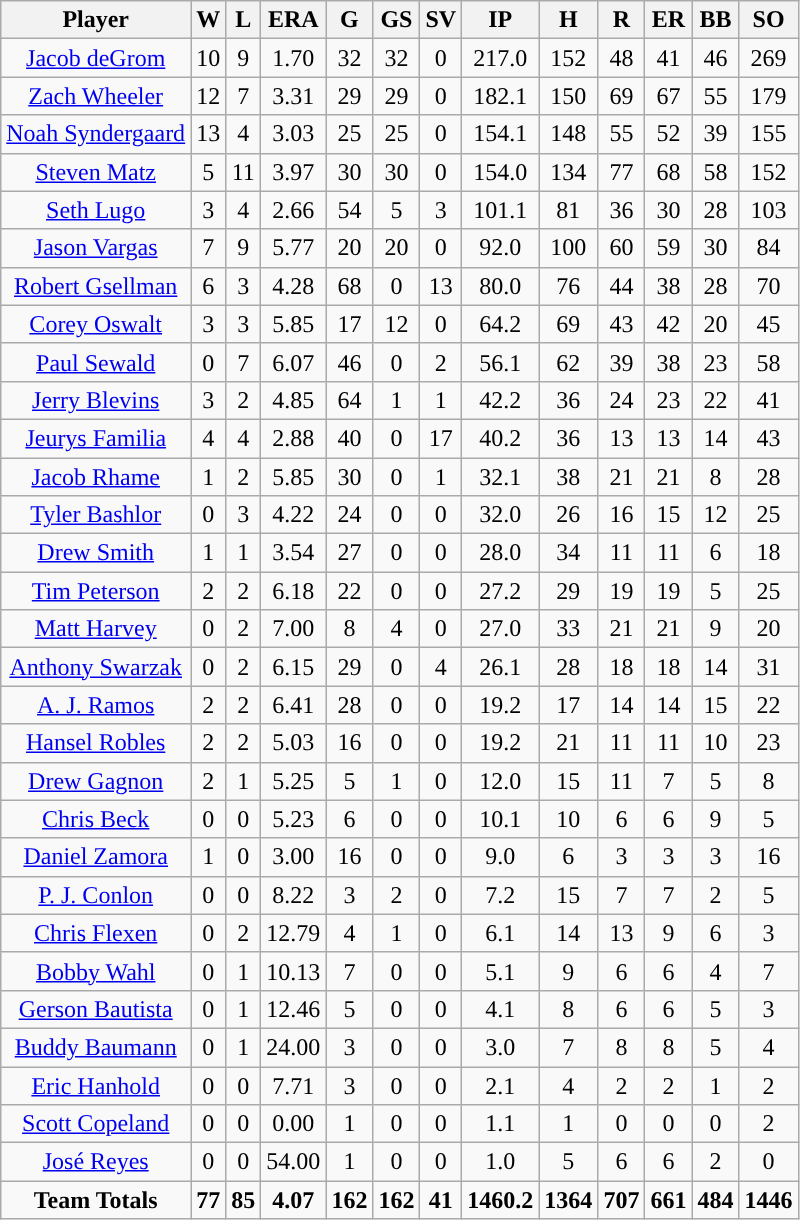<table class=wikitable style="text-align:center">
<tr>
<th>Player</th>
<th>W</th>
<th>L</th>
<th>ERA</th>
<th>G</th>
<th>GS</th>
<th>SV</th>
<th>IP</th>
<th>H</th>
<th>R</th>
<th>ER</th>
<th>BB</th>
<th>SO</th>
</tr>
<tr>
<td><a href='#'>Jacob deGrom</a></td>
<td>10</td>
<td>9</td>
<td>1.70</td>
<td>32</td>
<td>32</td>
<td>0</td>
<td>217.0</td>
<td>152</td>
<td>48</td>
<td>41</td>
<td>46</td>
<td>269</td>
</tr>
<tr>
<td><a href='#'>Zach Wheeler</a></td>
<td>12</td>
<td>7</td>
<td>3.31</td>
<td>29</td>
<td>29</td>
<td>0</td>
<td>182.1</td>
<td>150</td>
<td>69</td>
<td>67</td>
<td>55</td>
<td>179</td>
</tr>
<tr>
<td><a href='#'>Noah Syndergaard</a></td>
<td>13</td>
<td>4</td>
<td>3.03</td>
<td>25</td>
<td>25</td>
<td>0</td>
<td>154.1</td>
<td>148</td>
<td>55</td>
<td>52</td>
<td>39</td>
<td>155</td>
</tr>
<tr>
<td><a href='#'>Steven Matz</a></td>
<td>5</td>
<td>11</td>
<td>3.97</td>
<td>30</td>
<td>30</td>
<td>0</td>
<td>154.0</td>
<td>134</td>
<td>77</td>
<td>68</td>
<td>58</td>
<td>152</td>
</tr>
<tr>
<td><a href='#'>Seth Lugo</a></td>
<td>3</td>
<td>4</td>
<td>2.66</td>
<td>54</td>
<td>5</td>
<td>3</td>
<td>101.1</td>
<td>81</td>
<td>36</td>
<td>30</td>
<td>28</td>
<td>103</td>
</tr>
<tr>
<td><a href='#'>Jason Vargas</a></td>
<td>7</td>
<td>9</td>
<td>5.77</td>
<td>20</td>
<td>20</td>
<td>0</td>
<td>92.0</td>
<td>100</td>
<td>60</td>
<td>59</td>
<td>30</td>
<td>84</td>
</tr>
<tr>
<td><a href='#'>Robert Gsellman</a></td>
<td>6</td>
<td>3</td>
<td>4.28</td>
<td>68</td>
<td>0</td>
<td>13</td>
<td>80.0</td>
<td>76</td>
<td>44</td>
<td>38</td>
<td>28</td>
<td>70</td>
</tr>
<tr>
<td><a href='#'>Corey Oswalt</a></td>
<td>3</td>
<td>3</td>
<td>5.85</td>
<td>17</td>
<td>12</td>
<td>0</td>
<td>64.2</td>
<td>69</td>
<td>43</td>
<td>42</td>
<td>20</td>
<td>45</td>
</tr>
<tr>
<td><a href='#'>Paul Sewald</a></td>
<td>0</td>
<td>7</td>
<td>6.07</td>
<td>46</td>
<td>0</td>
<td>2</td>
<td>56.1</td>
<td>62</td>
<td>39</td>
<td>38</td>
<td>23</td>
<td>58</td>
</tr>
<tr>
<td><a href='#'>Jerry Blevins</a></td>
<td>3</td>
<td>2</td>
<td>4.85</td>
<td>64</td>
<td>1</td>
<td>1</td>
<td>42.2</td>
<td>36</td>
<td>24</td>
<td>23</td>
<td>22</td>
<td>41</td>
</tr>
<tr>
<td><a href='#'>Jeurys Familia</a></td>
<td>4</td>
<td>4</td>
<td>2.88</td>
<td>40</td>
<td>0</td>
<td>17</td>
<td>40.2</td>
<td>36</td>
<td>13</td>
<td>13</td>
<td>14</td>
<td>43</td>
</tr>
<tr>
<td><a href='#'>Jacob Rhame</a></td>
<td>1</td>
<td>2</td>
<td>5.85</td>
<td>30</td>
<td>0</td>
<td>1</td>
<td>32.1</td>
<td>38</td>
<td>21</td>
<td>21</td>
<td>8</td>
<td>28</td>
</tr>
<tr>
<td><a href='#'>Tyler Bashlor</a></td>
<td>0</td>
<td>3</td>
<td>4.22</td>
<td>24</td>
<td>0</td>
<td>0</td>
<td>32.0</td>
<td>26</td>
<td>16</td>
<td>15</td>
<td>12</td>
<td>25</td>
</tr>
<tr>
<td><a href='#'>Drew Smith</a></td>
<td>1</td>
<td>1</td>
<td>3.54</td>
<td>27</td>
<td>0</td>
<td>0</td>
<td>28.0</td>
<td>34</td>
<td>11</td>
<td>11</td>
<td>6</td>
<td>18</td>
</tr>
<tr>
<td><a href='#'>Tim Peterson</a></td>
<td>2</td>
<td>2</td>
<td>6.18</td>
<td>22</td>
<td>0</td>
<td>0</td>
<td>27.2</td>
<td>29</td>
<td>19</td>
<td>19</td>
<td>5</td>
<td>25</td>
</tr>
<tr>
<td><a href='#'>Matt Harvey</a></td>
<td>0</td>
<td>2</td>
<td>7.00</td>
<td>8</td>
<td>4</td>
<td>0</td>
<td>27.0</td>
<td>33</td>
<td>21</td>
<td>21</td>
<td>9</td>
<td>20</td>
</tr>
<tr>
<td><a href='#'>Anthony Swarzak</a></td>
<td>0</td>
<td>2</td>
<td>6.15</td>
<td>29</td>
<td>0</td>
<td>4</td>
<td>26.1</td>
<td>28</td>
<td>18</td>
<td>18</td>
<td>14</td>
<td>31</td>
</tr>
<tr>
<td><a href='#'>A. J. Ramos</a></td>
<td>2</td>
<td>2</td>
<td>6.41</td>
<td>28</td>
<td>0</td>
<td>0</td>
<td>19.2</td>
<td>17</td>
<td>14</td>
<td>14</td>
<td>15</td>
<td>22</td>
</tr>
<tr>
<td><a href='#'>Hansel Robles</a></td>
<td>2</td>
<td>2</td>
<td>5.03</td>
<td>16</td>
<td>0</td>
<td>0</td>
<td>19.2</td>
<td>21</td>
<td>11</td>
<td>11</td>
<td>10</td>
<td>23</td>
</tr>
<tr>
<td><a href='#'>Drew Gagnon</a></td>
<td>2</td>
<td>1</td>
<td>5.25</td>
<td>5</td>
<td>1</td>
<td>0</td>
<td>12.0</td>
<td>15</td>
<td>11</td>
<td>7</td>
<td>5</td>
<td>8</td>
</tr>
<tr>
<td><a href='#'>Chris Beck</a></td>
<td>0</td>
<td>0</td>
<td>5.23</td>
<td>6</td>
<td>0</td>
<td>0</td>
<td>10.1</td>
<td>10</td>
<td>6</td>
<td>6</td>
<td>9</td>
<td>5</td>
</tr>
<tr>
<td><a href='#'>Daniel Zamora</a></td>
<td>1</td>
<td>0</td>
<td>3.00</td>
<td>16</td>
<td>0</td>
<td>0</td>
<td>9.0</td>
<td>6</td>
<td>3</td>
<td>3</td>
<td>3</td>
<td>16</td>
</tr>
<tr>
<td><a href='#'>P. J. Conlon</a></td>
<td>0</td>
<td>0</td>
<td>8.22</td>
<td>3</td>
<td>2</td>
<td>0</td>
<td>7.2</td>
<td>15</td>
<td>7</td>
<td>7</td>
<td>2</td>
<td>5</td>
</tr>
<tr>
<td><a href='#'>Chris Flexen</a></td>
<td>0</td>
<td>2</td>
<td>12.79</td>
<td>4</td>
<td>1</td>
<td>0</td>
<td>6.1</td>
<td>14</td>
<td>13</td>
<td>9</td>
<td>6</td>
<td>3</td>
</tr>
<tr>
<td><a href='#'>Bobby Wahl</a></td>
<td>0</td>
<td>1</td>
<td>10.13</td>
<td>7</td>
<td>0</td>
<td>0</td>
<td>5.1</td>
<td>9</td>
<td>6</td>
<td>6</td>
<td>4</td>
<td>7</td>
</tr>
<tr>
<td><a href='#'>Gerson Bautista</a></td>
<td>0</td>
<td>1</td>
<td>12.46</td>
<td>5</td>
<td>0</td>
<td>0</td>
<td>4.1</td>
<td>8</td>
<td>6</td>
<td>6</td>
<td>5</td>
<td>3</td>
</tr>
<tr>
<td><a href='#'>Buddy Baumann</a></td>
<td>0</td>
<td>1</td>
<td>24.00</td>
<td>3</td>
<td>0</td>
<td>0</td>
<td>3.0</td>
<td>7</td>
<td>8</td>
<td>8</td>
<td>5</td>
<td>4</td>
</tr>
<tr>
<td><a href='#'>Eric Hanhold</a></td>
<td>0</td>
<td>0</td>
<td>7.71</td>
<td>3</td>
<td>0</td>
<td>0</td>
<td>2.1</td>
<td>4</td>
<td>2</td>
<td>2</td>
<td>1</td>
<td>2</td>
</tr>
<tr>
<td><a href='#'>Scott Copeland</a></td>
<td>0</td>
<td>0</td>
<td>0.00</td>
<td>1</td>
<td>0</td>
<td>0</td>
<td>1.1</td>
<td>1</td>
<td>0</td>
<td>0</td>
<td>0</td>
<td>2</td>
</tr>
<tr>
<td><a href='#'>José Reyes</a></td>
<td>0</td>
<td>0</td>
<td>54.00</td>
<td>1</td>
<td>0</td>
<td>0</td>
<td>1.0</td>
<td>5</td>
<td>6</td>
<td>6</td>
<td>2</td>
<td>0</td>
</tr>
<tr>
<td><strong>Team Totals</strong></td>
<td><strong>77</strong></td>
<td><strong>85</strong></td>
<td><strong>4.07</strong></td>
<td><strong>162</strong></td>
<td><strong>162</strong></td>
<td><strong>41</strong></td>
<td><strong>1460.2</strong></td>
<td><strong>1364</strong></td>
<td><strong>707</strong></td>
<td><strong>661</strong></td>
<td><strong>484</strong></td>
<td><strong>1446</strong></td>
</tr>
</table>
